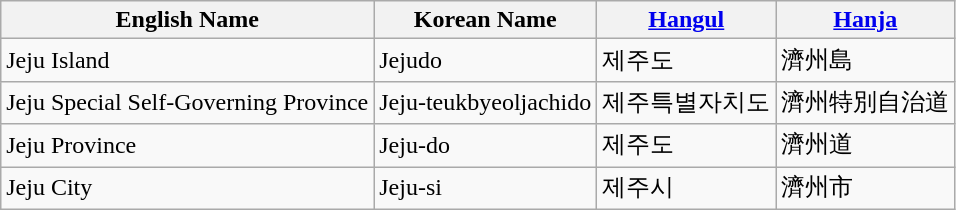<table class="wikitable">
<tr>
<th>English Name</th>
<th>Korean Name</th>
<th><a href='#'>Hangul</a></th>
<th><a href='#'>Hanja</a></th>
</tr>
<tr>
<td>Jeju Island</td>
<td>Jejudo</td>
<td>제주도</td>
<td>濟州島</td>
</tr>
<tr>
<td>Jeju Special Self-Governing Province</td>
<td>Jeju-teukbyeoljachido</td>
<td>제주특별자치도</td>
<td>濟州特別自治道</td>
</tr>
<tr>
<td>Jeju Province</td>
<td>Jeju-do</td>
<td>제주도</td>
<td>濟州道</td>
</tr>
<tr>
<td>Jeju City</td>
<td>Jeju-si</td>
<td>제주시</td>
<td>濟州市</td>
</tr>
</table>
